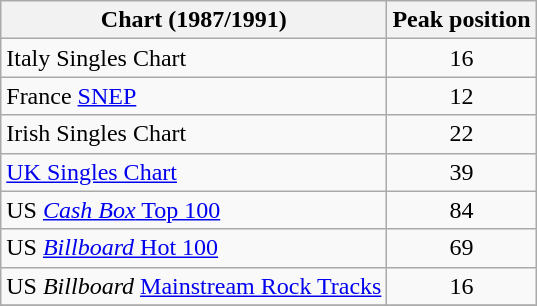<table class="wikitable sortable">
<tr>
<th align="center">Chart (1987/1991)</th>
<th align="center">Peak position</th>
</tr>
<tr>
<td>Italy Singles Chart</td>
<td align="center">16</td>
</tr>
<tr>
<td>France <a href='#'>SNEP</a></td>
<td align="center">12</td>
</tr>
<tr>
<td>Irish Singles Chart</td>
<td align="center">22</td>
</tr>
<tr>
<td><a href='#'>UK Singles Chart</a></td>
<td align="center">39</td>
</tr>
<tr>
<td>US <a href='#'><em>Cash Box</em> Top 100</a></td>
<td style="text-align:center;">84</td>
</tr>
<tr>
<td>US <a href='#'><em>Billboard</em> Hot 100</a></td>
<td align="center">69</td>
</tr>
<tr>
<td>US <em>Billboard</em> <a href='#'>Mainstream Rock Tracks</a></td>
<td align="center">16</td>
</tr>
<tr>
</tr>
</table>
